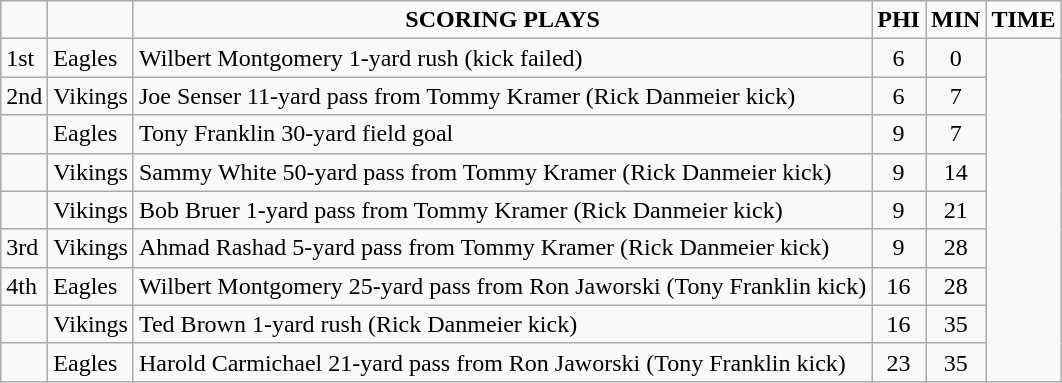<table class="wikitable">
<tr align="center">
<td></td>
<td></td>
<td><strong>SCORING PLAYS</strong></td>
<td><strong>PHI</strong></td>
<td><strong>MIN</strong></td>
<td><strong>TIME</strong></td>
</tr>
<tr>
<td>1st</td>
<td>Eagles</td>
<td>Wilbert Montgomery 1-yard rush (kick failed)</td>
<td align="center">6</td>
<td align="center">0</td>
</tr>
<tr>
<td>2nd</td>
<td>Vikings</td>
<td>Joe Senser 11-yard pass from Tommy Kramer (Rick Danmeier kick)</td>
<td align="center">6</td>
<td align="center">7</td>
</tr>
<tr>
<td></td>
<td>Eagles</td>
<td>Tony Franklin 30-yard field goal</td>
<td align="center">9</td>
<td align="center">7</td>
</tr>
<tr>
<td></td>
<td>Vikings</td>
<td>Sammy White 50-yard pass from Tommy Kramer (Rick Danmeier kick)</td>
<td align="center">9</td>
<td align="center">14</td>
</tr>
<tr>
<td></td>
<td>Vikings</td>
<td>Bob Bruer 1-yard pass from Tommy Kramer (Rick Danmeier kick)</td>
<td align="center">9</td>
<td align="center">21</td>
</tr>
<tr>
<td>3rd</td>
<td>Vikings</td>
<td>Ahmad Rashad 5-yard pass from Tommy Kramer (Rick Danmeier kick)</td>
<td align="center">9</td>
<td align="center">28</td>
</tr>
<tr>
<td>4th</td>
<td>Eagles</td>
<td>Wilbert Montgomery 25-yard pass from Ron Jaworski (Tony Franklin kick)</td>
<td align="center">16</td>
<td align="center">28</td>
</tr>
<tr>
<td></td>
<td>Vikings</td>
<td>Ted Brown 1-yard rush (Rick Danmeier kick)</td>
<td align="center">16</td>
<td align="center">35</td>
</tr>
<tr>
<td></td>
<td>Eagles</td>
<td>Harold Carmichael 21-yard pass from Ron Jaworski (Tony Franklin kick)</td>
<td align="center">23</td>
<td align="center">35</td>
</tr>
</table>
